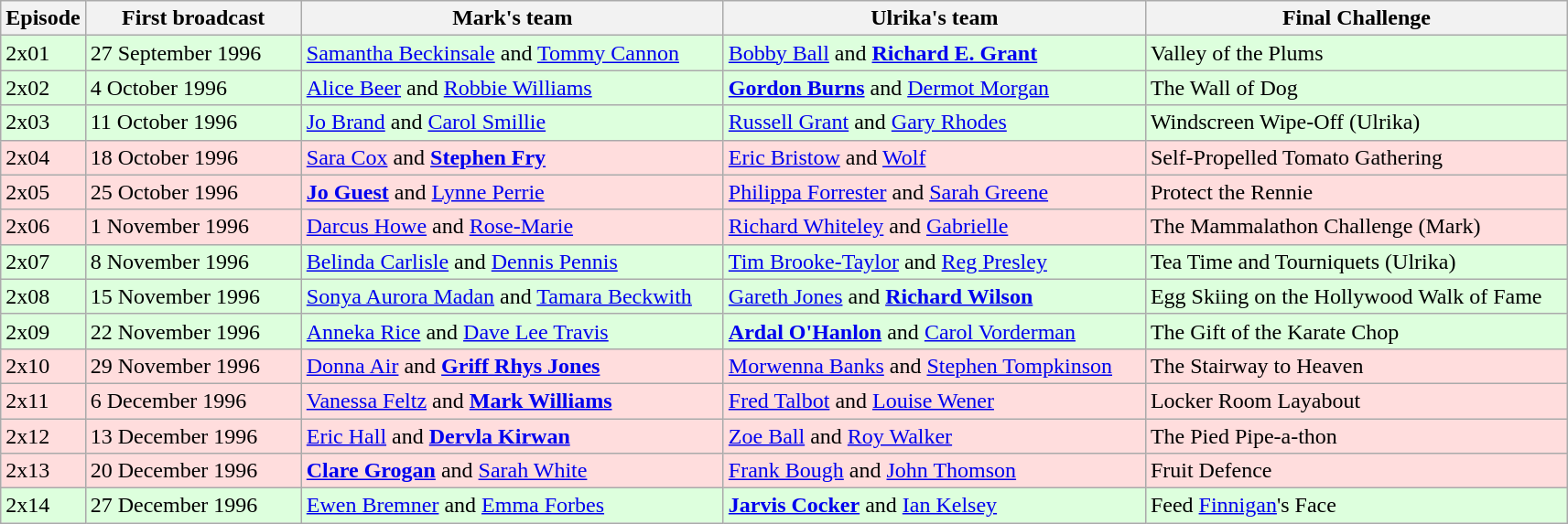<table class="wikitable">
<tr>
<th width="50px">Episode</th>
<th width="150px">First broadcast</th>
<th width="300px">Mark's team</th>
<th width="300px">Ulrika's team</th>
<th width="300px">Final Challenge</th>
</tr>
<tr bgcolor="ddffdd">
<td>2x01</td>
<td>27 September 1996</td>
<td><a href='#'>Samantha Beckinsale</a> and <a href='#'>Tommy Cannon</a></td>
<td><a href='#'>Bobby Ball</a> and <strong><a href='#'>Richard E. Grant</a></strong></td>
<td>Valley of the Plums</td>
</tr>
<tr bgcolor="ddffdd">
<td>2x02</td>
<td>4 October 1996</td>
<td><a href='#'>Alice Beer</a> and <a href='#'>Robbie Williams</a></td>
<td><strong><a href='#'>Gordon Burns</a></strong> and <a href='#'>Dermot Morgan</a></td>
<td>The Wall of Dog</td>
</tr>
<tr bgcolor="ddffdd">
<td>2x03</td>
<td>11 October 1996</td>
<td><a href='#'>Jo Brand</a> and <a href='#'>Carol Smillie</a></td>
<td><a href='#'>Russell Grant</a> and <a href='#'>Gary Rhodes</a></td>
<td>Windscreen Wipe-Off (Ulrika)</td>
</tr>
<tr bgcolor="ffdddd">
<td>2x04</td>
<td>18 October 1996</td>
<td><a href='#'>Sara Cox</a> and <strong><a href='#'>Stephen Fry</a></strong></td>
<td><a href='#'>Eric Bristow</a> and <a href='#'>Wolf</a></td>
<td>Self-Propelled Tomato Gathering</td>
</tr>
<tr bgcolor="ffdddd">
<td>2x05</td>
<td>25 October 1996</td>
<td><strong><a href='#'>Jo Guest</a></strong> and <a href='#'>Lynne Perrie</a></td>
<td><a href='#'>Philippa Forrester</a> and <a href='#'>Sarah Greene</a></td>
<td>Protect the Rennie</td>
</tr>
<tr bgcolor="ffdddd">
<td>2x06</td>
<td>1 November 1996</td>
<td><a href='#'>Darcus Howe</a> and <a href='#'>Rose-Marie</a></td>
<td><a href='#'>Richard Whiteley</a> and <a href='#'>Gabrielle</a></td>
<td>The Mammalathon Challenge (Mark)</td>
</tr>
<tr bgcolor="ddffdd">
<td>2x07</td>
<td>8 November 1996</td>
<td><a href='#'>Belinda Carlisle</a> and <a href='#'>Dennis Pennis</a></td>
<td><a href='#'>Tim Brooke-Taylor</a> and <a href='#'>Reg Presley</a></td>
<td>Tea Time and Tourniquets (Ulrika)</td>
</tr>
<tr bgcolor="ddffdd">
<td>2x08</td>
<td>15 November 1996</td>
<td><a href='#'>Sonya Aurora Madan</a> and <a href='#'>Tamara Beckwith</a></td>
<td><a href='#'>Gareth Jones</a> and <strong><a href='#'>Richard Wilson</a></strong></td>
<td>Egg Skiing on the Hollywood Walk of Fame</td>
</tr>
<tr bgcolor="ddffdd">
<td>2x09</td>
<td>22 November 1996</td>
<td><a href='#'>Anneka Rice</a> and <a href='#'>Dave Lee Travis</a></td>
<td><strong><a href='#'>Ardal O'Hanlon</a></strong> and <a href='#'>Carol Vorderman</a></td>
<td>The Gift of the Karate Chop</td>
</tr>
<tr bgcolor="ffdddd">
<td>2x10</td>
<td>29 November 1996</td>
<td><a href='#'>Donna Air</a> and <strong><a href='#'>Griff Rhys Jones</a></strong></td>
<td><a href='#'>Morwenna Banks</a> and <a href='#'>Stephen Tompkinson</a></td>
<td>The Stairway to Heaven</td>
</tr>
<tr bgcolor="ffdddd">
<td>2x11</td>
<td>6 December 1996</td>
<td><a href='#'>Vanessa Feltz</a> and <strong><a href='#'>Mark Williams</a></strong></td>
<td><a href='#'>Fred Talbot</a> and <a href='#'>Louise Wener</a></td>
<td>Locker Room Layabout</td>
</tr>
<tr bgcolor="ffdddd">
<td>2x12</td>
<td>13 December 1996</td>
<td><a href='#'>Eric Hall</a> and <strong><a href='#'>Dervla Kirwan</a></strong></td>
<td><a href='#'>Zoe Ball</a> and <a href='#'>Roy Walker</a></td>
<td>The Pied Pipe-a-thon</td>
</tr>
<tr bgcolor="ffdddd">
<td>2x13</td>
<td>20 December 1996</td>
<td><strong><a href='#'>Clare Grogan</a></strong> and <a href='#'>Sarah White</a></td>
<td><a href='#'>Frank Bough</a> and <a href='#'>John Thomson</a></td>
<td>Fruit Defence</td>
</tr>
<tr bgcolor="ddffdd">
<td>2x14</td>
<td>27 December 1996</td>
<td><a href='#'>Ewen Bremner</a> and <a href='#'>Emma Forbes</a></td>
<td><strong><a href='#'>Jarvis Cocker</a></strong> and <a href='#'>Ian Kelsey</a></td>
<td>Feed <a href='#'>Finnigan</a>'s Face</td>
</tr>
</table>
